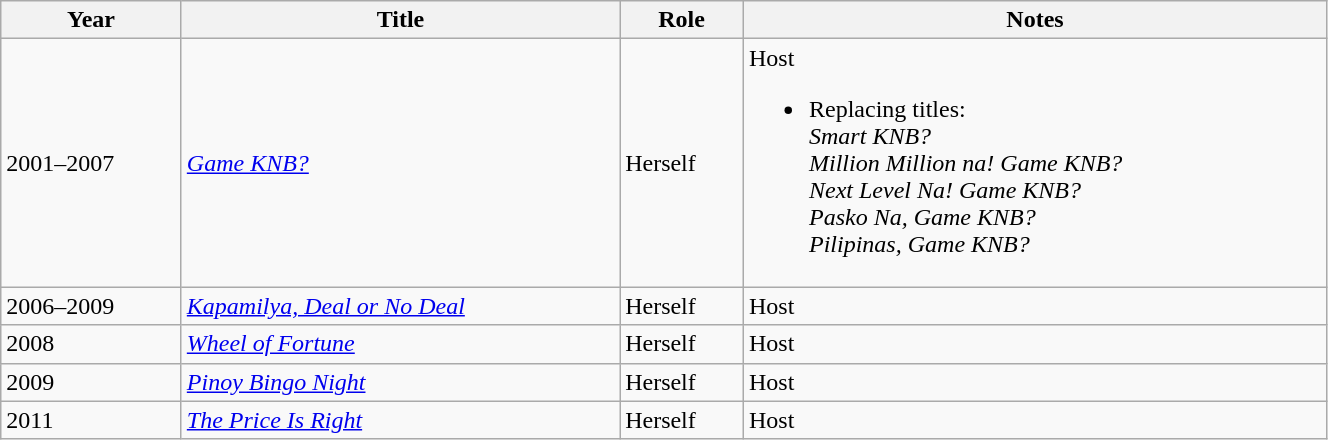<table class="wikitable" style="width:70%;">
<tr>
<th>Year</th>
<th>Title</th>
<th>Role</th>
<th>Notes</th>
</tr>
<tr>
<td>2001–2007</td>
<td><em><a href='#'>Game KNB?</a></em></td>
<td>Herself</td>
<td>Host<br><ul><li>Replacing titles:<br><em>Smart KNB?</em><br><em>Million Million na! Game KNB?</em><br><em>Next Level Na! Game KNB?</em><br><em>Pasko Na, Game KNB?</em><br><em>Pilipinas, Game KNB?</em></li></ul></td>
</tr>
<tr>
<td>2006–2009</td>
<td><em><a href='#'>Kapamilya, Deal or No Deal</a></em></td>
<td>Herself</td>
<td>Host</td>
</tr>
<tr>
<td>2008</td>
<td><em><a href='#'>Wheel of Fortune</a></em></td>
<td>Herself</td>
<td>Host</td>
</tr>
<tr>
<td>2009</td>
<td><em><a href='#'>Pinoy Bingo Night</a></em></td>
<td>Herself</td>
<td>Host</td>
</tr>
<tr>
<td>2011</td>
<td><em><a href='#'>The Price Is Right</a></em></td>
<td>Herself</td>
<td>Host</td>
</tr>
</table>
